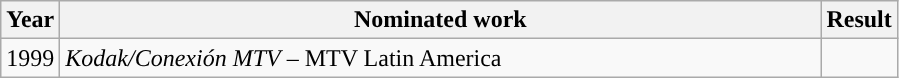<table class="wikitable sortable plainrowheaders" style="margin-right: 0;">
<tr>
<th width="30”">Year</th>
<th width="500">Nominated work</th>
<th width="30">Result</th>
</tr>
<tr>
<td scope="row">1999</td>
<td><em>Kodak/Conexión MTV</em> – MTV Latin America</td>
<td></td>
</tr>
</table>
